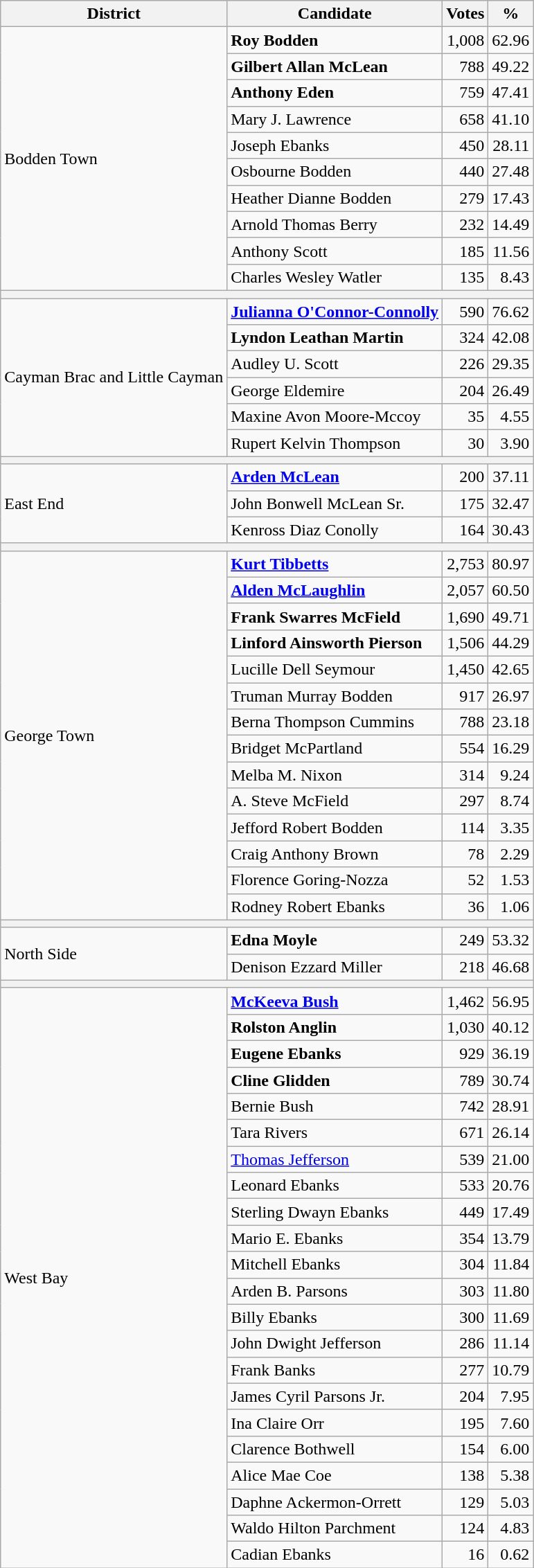<table class=wikitable style=text-align:right>
<tr>
<th>District</th>
<th>Candidate</th>
<th>Votes</th>
<th>%</th>
</tr>
<tr>
<td align=left rowspan=10>Bodden Town</td>
<td align=left><strong>Roy Bodden</strong></td>
<td>1,008</td>
<td>62.96</td>
</tr>
<tr>
<td align=left><strong>Gilbert Allan McLean</strong></td>
<td>788</td>
<td>49.22</td>
</tr>
<tr>
<td align=left><strong>Anthony Eden</strong></td>
<td>759</td>
<td>47.41</td>
</tr>
<tr>
<td align=left>Mary J. Lawrence</td>
<td>658</td>
<td>41.10</td>
</tr>
<tr>
<td align=left>Joseph Ebanks</td>
<td>450</td>
<td>28.11</td>
</tr>
<tr>
<td align=left>Osbourne Bodden</td>
<td>440</td>
<td>27.48</td>
</tr>
<tr>
<td align=left>Heather Dianne Bodden</td>
<td>279</td>
<td>17.43</td>
</tr>
<tr>
<td align=left>Arnold Thomas Berry</td>
<td>232</td>
<td>14.49</td>
</tr>
<tr>
<td align=left>Anthony Scott</td>
<td>185</td>
<td>11.56</td>
</tr>
<tr>
<td align=left>Charles Wesley Watler</td>
<td>135</td>
<td>8.43</td>
</tr>
<tr>
<th Colspan=6></th>
</tr>
<tr>
<td align=left rowspan=6>Cayman Brac and Little Cayman</td>
<td align=left><strong><a href='#'>Julianna O'Connor-Connolly</a></strong></td>
<td>590</td>
<td>76.62</td>
</tr>
<tr>
<td align=left><strong>Lyndon Leathan Martin</strong></td>
<td>324</td>
<td>42.08</td>
</tr>
<tr>
<td align=left>Audley U. Scott</td>
<td>226</td>
<td>29.35</td>
</tr>
<tr>
<td align=left>George Eldemire</td>
<td>204</td>
<td>26.49</td>
</tr>
<tr>
<td align=left>Maxine Avon Moore-Mccoy</td>
<td>35</td>
<td>4.55</td>
</tr>
<tr>
<td align=left>Rupert Kelvin Thompson</td>
<td>30</td>
<td>3.90</td>
</tr>
<tr>
<th Colspan=6></th>
</tr>
<tr>
<td align=left rowspan=3>East End</td>
<td align=left><strong><a href='#'>Arden McLean</a></strong></td>
<td>200</td>
<td>37.11</td>
</tr>
<tr>
<td align=left>John Bonwell McLean Sr.</td>
<td>175</td>
<td>32.47</td>
</tr>
<tr>
<td align=left>Kenross Diaz Conolly</td>
<td>164</td>
<td>30.43</td>
</tr>
<tr>
<th Colspan=6></th>
</tr>
<tr>
<td align=left rowspan=14>George Town</td>
<td align=left><strong><a href='#'>Kurt Tibbetts</a></strong></td>
<td>2,753</td>
<td>80.97</td>
</tr>
<tr>
<td align=left><strong><a href='#'>Alden McLaughlin</a></strong></td>
<td>2,057</td>
<td>60.50</td>
</tr>
<tr>
<td align=left><strong>Frank Swarres McField</strong></td>
<td>1,690</td>
<td>49.71</td>
</tr>
<tr>
<td align=left><strong>Linford Ainsworth Pierson</strong></td>
<td>1,506</td>
<td>44.29</td>
</tr>
<tr>
<td align=left>Lucille Dell Seymour</td>
<td>1,450</td>
<td>42.65</td>
</tr>
<tr>
<td align=left>Truman Murray Bodden</td>
<td>917</td>
<td>26.97</td>
</tr>
<tr>
<td align=left>Berna Thompson Cummins</td>
<td>788</td>
<td>23.18</td>
</tr>
<tr>
<td align=left>Bridget McPartland</td>
<td>554</td>
<td>16.29</td>
</tr>
<tr>
<td align=left>Melba M. Nixon</td>
<td>314</td>
<td>9.24</td>
</tr>
<tr>
<td align=left>A. Steve McField</td>
<td>297</td>
<td>8.74</td>
</tr>
<tr>
<td align=left>Jefford Robert Bodden</td>
<td>114</td>
<td>3.35</td>
</tr>
<tr>
<td align=left>Craig Anthony Brown</td>
<td>78</td>
<td>2.29</td>
</tr>
<tr>
<td align=left>Florence Goring-Nozza</td>
<td>52</td>
<td>1.53</td>
</tr>
<tr>
<td align=left>Rodney Robert Ebanks</td>
<td>36</td>
<td>1.06</td>
</tr>
<tr>
<th Colspan=6></th>
</tr>
<tr>
<td align=left rowspan=2>North Side</td>
<td align=left><strong>Edna Moyle</strong></td>
<td>249</td>
<td>53.32</td>
</tr>
<tr>
<td align=left>Denison Ezzard Miller</td>
<td>218</td>
<td>46.68</td>
</tr>
<tr>
<th Colspan=6></th>
</tr>
<tr>
<td align=left rowspan=22>West Bay</td>
<td align=left><strong><a href='#'>McKeeva Bush</a></strong></td>
<td>1,462</td>
<td>56.95</td>
</tr>
<tr>
<td align=left><strong>Rolston Anglin</strong></td>
<td>1,030</td>
<td>40.12</td>
</tr>
<tr>
<td align=left><strong>Eugene Ebanks</strong></td>
<td>929</td>
<td>36.19</td>
</tr>
<tr>
<td align=left><strong>Cline Glidden</strong></td>
<td>789</td>
<td>30.74</td>
</tr>
<tr>
<td align=left>Bernie Bush</td>
<td>742</td>
<td>28.91</td>
</tr>
<tr>
<td align=left>Tara Rivers</td>
<td>671</td>
<td>26.14</td>
</tr>
<tr>
<td align=left><a href='#'>Thomas Jefferson</a></td>
<td>539</td>
<td>21.00</td>
</tr>
<tr>
<td align=left>Leonard Ebanks</td>
<td>533</td>
<td>20.76</td>
</tr>
<tr>
<td align=left>Sterling Dwayn Ebanks</td>
<td>449</td>
<td>17.49</td>
</tr>
<tr>
<td align=left>Mario E. Ebanks</td>
<td>354</td>
<td>13.79</td>
</tr>
<tr>
<td align=left>Mitchell Ebanks</td>
<td>304</td>
<td>11.84</td>
</tr>
<tr>
<td align=left>Arden B. Parsons</td>
<td>303</td>
<td>11.80</td>
</tr>
<tr>
<td align=left>Billy Ebanks</td>
<td>300</td>
<td>11.69</td>
</tr>
<tr>
<td align=left>John Dwight Jefferson</td>
<td>286</td>
<td>11.14</td>
</tr>
<tr>
<td align=left>Frank Banks</td>
<td>277</td>
<td>10.79</td>
</tr>
<tr>
<td align=left>James Cyril Parsons Jr.</td>
<td>204</td>
<td>7.95</td>
</tr>
<tr>
<td align=left>Ina Claire Orr</td>
<td>195</td>
<td>7.60</td>
</tr>
<tr>
<td align=left>Clarence Bothwell</td>
<td>154</td>
<td>6.00</td>
</tr>
<tr>
<td align=left>Alice Mae Coe</td>
<td>138</td>
<td>5.38</td>
</tr>
<tr>
<td align=left>Daphne Ackermon-Orrett</td>
<td>129</td>
<td>5.03</td>
</tr>
<tr>
<td align=left>Waldo Hilton Parchment</td>
<td>124</td>
<td>4.83</td>
</tr>
<tr>
<td align=left>Cadian Ebanks</td>
<td>16</td>
<td>0.62</td>
</tr>
</table>
